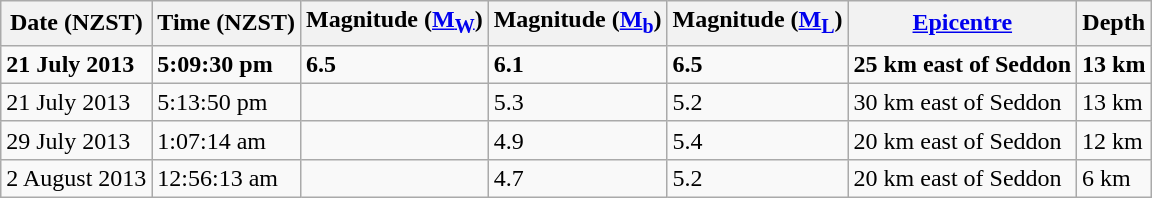<table class="wikitable">
<tr>
<th>Date (NZST)</th>
<th>Time (NZST)</th>
<th>Magnitude (<a href='#'>M<sub>W</sub></a>)</th>
<th>Magnitude (<a href='#'>M<sub>b</sub></a>)</th>
<th>Magnitude (<a href='#'>M<sub>L</sub></a>)</th>
<th><a href='#'>Epicentre</a></th>
<th>Depth</th>
</tr>
<tr>
<td><strong>21 July 2013</strong></td>
<td><strong>5:09:30 pm</strong></td>
<td><strong>6.5</strong></td>
<td><strong>6.1</strong></td>
<td><strong>6.5</strong></td>
<td><strong>25 km east of Seddon</strong></td>
<td><strong>13 km</strong></td>
</tr>
<tr>
<td>21 July 2013</td>
<td>5:13:50 pm</td>
<td></td>
<td>5.3</td>
<td>5.2</td>
<td>30 km east of Seddon</td>
<td>13 km</td>
</tr>
<tr>
<td>29 July 2013</td>
<td>1:07:14 am</td>
<td></td>
<td>4.9</td>
<td>5.4</td>
<td>20 km east of Seddon</td>
<td>12 km</td>
</tr>
<tr>
<td>2 August 2013</td>
<td>12:56:13 am</td>
<td></td>
<td>4.7</td>
<td>5.2</td>
<td>20 km east of Seddon</td>
<td>6 km</td>
</tr>
</table>
